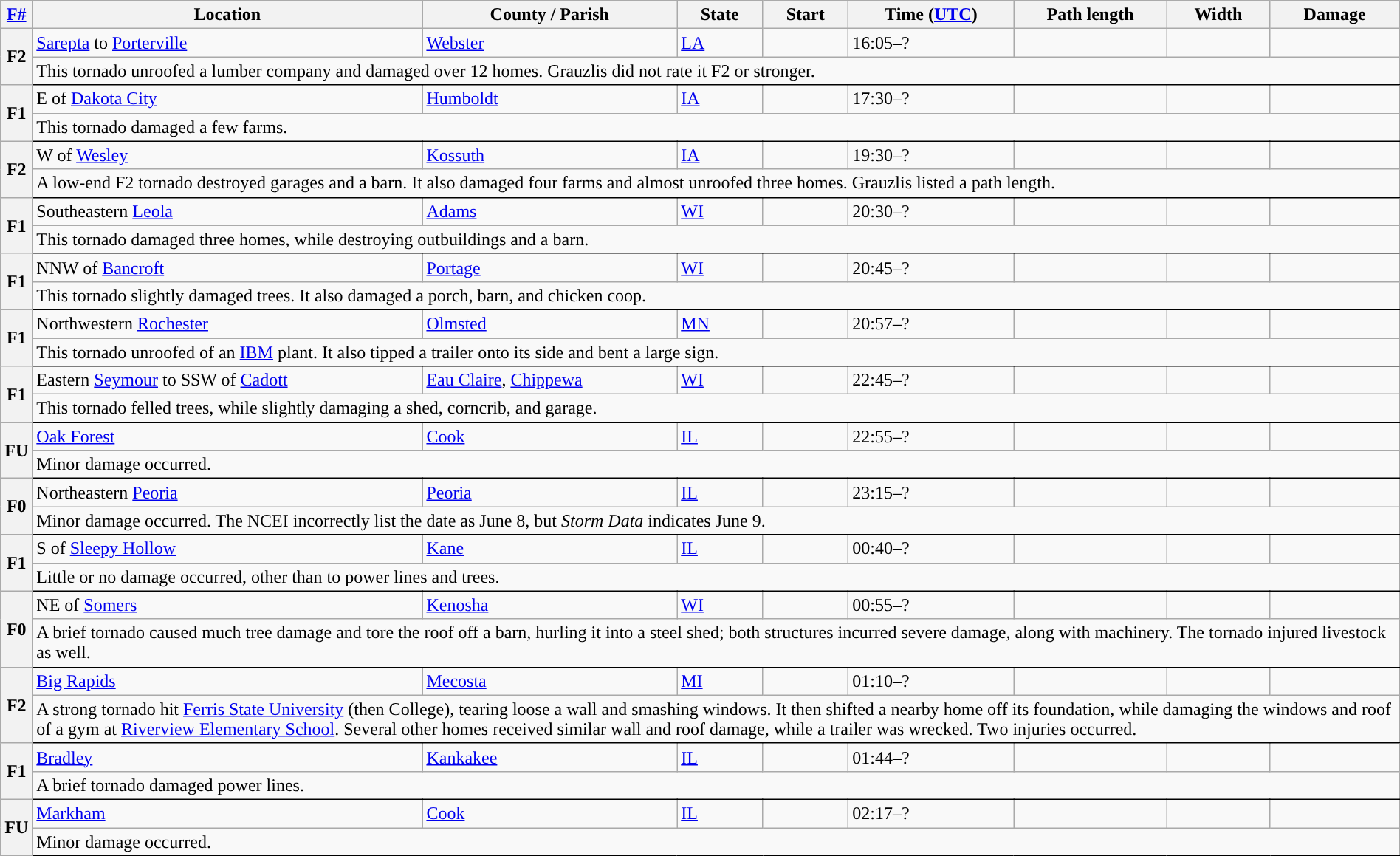<table class="wikitable sortable" style="width:100%;">
<tr>
<th scope="col"  style="width:2%; text-align:center;"><a href='#'>F#</a></th>
<th scope="col" text-align:center;" class="unsortable">Location</th>
<th scope="col" text-align:center;" class="unsortable">County / Parish</th>
<th scope="col" text-align:center;">State</th>
<th scope="col" align="center">Start </th>
<th scope="col" text-align:center;">Time (<a href='#'>UTC</a>)</th>
<th scope="col" text-align:center;">Path length</th>
<th scope="col" text-align:center;">Width</th>
<th scope="col" text-align:center;">Damage</th>
</tr>
<tr>
<th scope="row" rowspan="2" style="background-color:#">F2</th>
<td><a href='#'>Sarepta</a> to <a href='#'>Porterville</a></td>
<td><a href='#'>Webster</a></td>
<td><a href='#'>LA</a></td>
<td></td>
<td>16:05–?</td>
<td></td>
<td></td>
<td></td>
</tr>
<tr class="expand-child">
<td colspan="9" style=" border-bottom: 1px solid black;">This tornado unroofed a lumber company and damaged over 12 homes. Grauzlis did not rate it F2 or stronger.</td>
</tr>
<tr>
<th scope="row" rowspan="2" style="background-color:#">F1</th>
<td>E of <a href='#'>Dakota City</a></td>
<td><a href='#'>Humboldt</a></td>
<td><a href='#'>IA</a></td>
<td></td>
<td>17:30–?</td>
<td></td>
<td></td>
<td></td>
</tr>
<tr class="expand-child">
<td colspan="9" style=" border-bottom: 1px solid black;">This tornado damaged a few farms.</td>
</tr>
<tr>
<th scope="row" rowspan="2" style="background-color:#">F2</th>
<td>W of <a href='#'>Wesley</a></td>
<td><a href='#'>Kossuth</a></td>
<td><a href='#'>IA</a></td>
<td></td>
<td>19:30–?</td>
<td></td>
<td></td>
<td></td>
</tr>
<tr class="expand-child">
<td colspan="9" style=" border-bottom: 1px solid black;">A low-end F2 tornado destroyed garages and a barn. It also damaged four farms and almost unroofed three homes. Grauzlis listed a  path length.</td>
</tr>
<tr>
<th scope="row" rowspan="2" style="background-color:#">F1</th>
<td>Southeastern <a href='#'>Leola</a></td>
<td><a href='#'>Adams</a></td>
<td><a href='#'>WI</a></td>
<td></td>
<td>20:30–?</td>
<td></td>
<td></td>
<td></td>
</tr>
<tr class="expand-child">
<td colspan="9" style=" border-bottom: 1px solid black;">This tornado damaged three homes, while destroying outbuildings and a barn.</td>
</tr>
<tr>
<th scope="row" rowspan="2" style="background-color:#">F1</th>
<td>NNW of <a href='#'>Bancroft</a></td>
<td><a href='#'>Portage</a></td>
<td><a href='#'>WI</a></td>
<td></td>
<td>20:45–?</td>
<td></td>
<td></td>
<td></td>
</tr>
<tr class="expand-child">
<td colspan="9" style=" border-bottom: 1px solid black;">This tornado slightly damaged trees. It also damaged a porch, barn, and chicken coop.</td>
</tr>
<tr>
<th scope="row" rowspan="2" style="background-color:#">F1</th>
<td>Northwestern <a href='#'>Rochester</a></td>
<td><a href='#'>Olmsted</a></td>
<td><a href='#'>MN</a></td>
<td></td>
<td>20:57–?</td>
<td></td>
<td></td>
<td></td>
</tr>
<tr class="expand-child">
<td colspan="9" style=" border-bottom: 1px solid black;">This tornado unroofed  of an <a href='#'>IBM</a> plant. It also tipped a trailer onto its side and bent a large sign.</td>
</tr>
<tr>
<th scope="row" rowspan="2" style="background-color:#">F1</th>
<td>Eastern <a href='#'>Seymour</a> to SSW of <a href='#'>Cadott</a></td>
<td><a href='#'>Eau Claire</a>, <a href='#'>Chippewa</a></td>
<td><a href='#'>WI</a></td>
<td></td>
<td>22:45–?</td>
<td></td>
<td></td>
<td></td>
</tr>
<tr class="expand-child">
<td colspan="9" style=" border-bottom: 1px solid black;">This tornado felled trees, while slightly damaging a shed, corncrib, and garage.</td>
</tr>
<tr>
<th scope="row" rowspan="2" style="background-color:#">FU</th>
<td><a href='#'>Oak Forest</a></td>
<td><a href='#'>Cook</a></td>
<td><a href='#'>IL</a></td>
<td></td>
<td>22:55–?</td>
<td></td>
<td></td>
<td></td>
</tr>
<tr class="expand-child">
<td colspan="9" style=" border-bottom: 1px solid black;">Minor damage occurred.</td>
</tr>
<tr>
<th scope="row" rowspan="2" style="background-color:#">F0</th>
<td>Northeastern <a href='#'>Peoria</a></td>
<td><a href='#'>Peoria</a></td>
<td><a href='#'>IL</a></td>
<td></td>
<td>23:15–?</td>
<td></td>
<td></td>
<td></td>
</tr>
<tr class="expand-child">
<td colspan="9" style=" border-bottom: 1px solid black;">Minor damage occurred. The NCEI incorrectly list the date as June 8, but <em>Storm Data</em> indicates June 9.</td>
</tr>
<tr>
<th scope="row" rowspan="2" style="background-color:#">F1</th>
<td>S of <a href='#'>Sleepy Hollow</a></td>
<td><a href='#'>Kane</a></td>
<td><a href='#'>IL</a></td>
<td></td>
<td>00:40–?</td>
<td></td>
<td></td>
<td></td>
</tr>
<tr class="expand-child">
<td colspan="9" style=" border-bottom: 1px solid black;">Little or no damage occurred, other than to power lines and trees.</td>
</tr>
<tr>
<th scope="row" rowspan="2" style="background-color:#">F0</th>
<td>NE of <a href='#'>Somers</a></td>
<td><a href='#'>Kenosha</a></td>
<td><a href='#'>WI</a></td>
<td></td>
<td>00:55–?</td>
<td></td>
<td></td>
<td></td>
</tr>
<tr class="expand-child">
<td colspan="9" style=" border-bottom: 1px solid black;">A brief tornado caused much tree damage and tore the roof off a barn, hurling it into a steel shed; both structures incurred severe damage, along with machinery. The tornado injured livestock as well.</td>
</tr>
<tr>
<th scope="row" rowspan="2" style="background-color:#">F2</th>
<td><a href='#'>Big Rapids</a></td>
<td><a href='#'>Mecosta</a></td>
<td><a href='#'>MI</a></td>
<td></td>
<td>01:10–?</td>
<td></td>
<td></td>
<td></td>
</tr>
<tr class="expand-child">
<td colspan="9" style=" border-bottom: 1px solid black;">A strong tornado hit <a href='#'>Ferris State University</a> (then College), tearing loose a wall and smashing windows. It then shifted a nearby home off its foundation, while damaging the windows and roof of a gym at <a href='#'>Riverview Elementary School</a>. Several other homes received similar wall and roof damage, while a trailer was wrecked. Two injuries occurred.</td>
</tr>
<tr>
<th scope="row" rowspan="2" style="background-color:#">F1</th>
<td><a href='#'>Bradley</a></td>
<td><a href='#'>Kankakee</a></td>
<td><a href='#'>IL</a></td>
<td></td>
<td>01:44–?</td>
<td></td>
<td></td>
<td></td>
</tr>
<tr class="expand-child">
<td colspan="9" style=" border-bottom: 1px solid black;">A brief tornado damaged power lines.</td>
</tr>
<tr>
<th scope="row" rowspan="2" style="background-color:#">FU</th>
<td><a href='#'>Markham</a></td>
<td><a href='#'>Cook</a></td>
<td><a href='#'>IL</a></td>
<td></td>
<td>02:17–?</td>
<td></td>
<td></td>
<td></td>
</tr>
<tr class="expand-child">
<td colspan="9" style=" border-bottom: 1px solid black;">Minor damage occurred.</td>
</tr>
</table>
